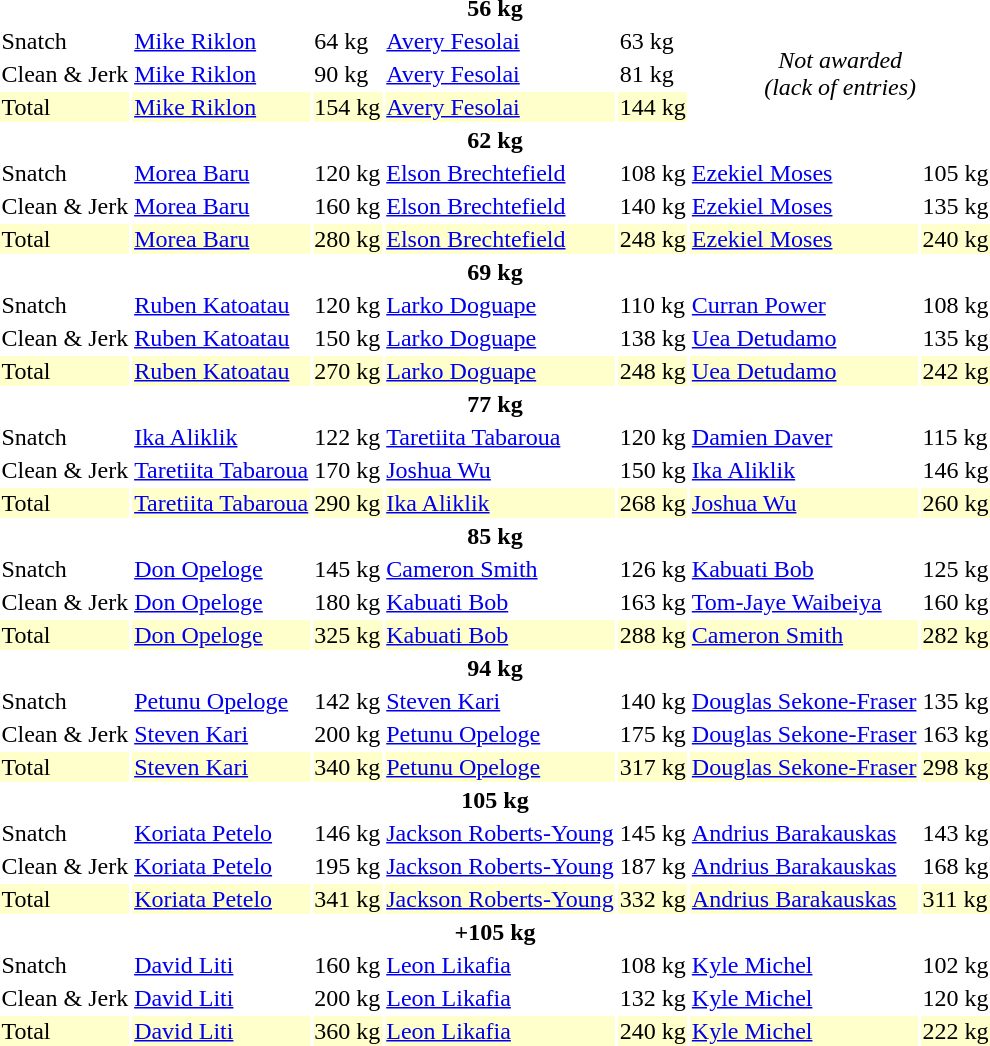<table>
<tr>
<th colspan=7>56 kg</th>
</tr>
<tr>
<td>Snatch</td>
<td><a href='#'>Mike Riklon</a><br></td>
<td>64 kg</td>
<td><a href='#'>Avery Fesolai</a><br></td>
<td>63 kg</td>
<td align=center rowspan=3 colspan=2><em>Not awarded<br>(lack of entries)</em></td>
</tr>
<tr>
<td>Clean & Jerk</td>
<td><a href='#'>Mike Riklon</a><br></td>
<td>90 kg</td>
<td><a href='#'>Avery Fesolai</a><br></td>
<td>81 kg</td>
</tr>
<tr bgcolor=ffffcc>
<td>Total</td>
<td><a href='#'>Mike Riklon</a><br></td>
<td>154 kg</td>
<td><a href='#'>Avery Fesolai</a><br></td>
<td>144 kg</td>
</tr>
<tr>
<th colspan=7>62 kg</th>
</tr>
<tr>
<td>Snatch</td>
<td><a href='#'>Morea Baru</a><br></td>
<td>120 kg</td>
<td><a href='#'>Elson Brechtefield</a><br></td>
<td>108 kg</td>
<td><a href='#'>Ezekiel Moses</a><br></td>
<td>105 kg</td>
</tr>
<tr>
<td>Clean & Jerk</td>
<td><a href='#'>Morea Baru</a><br></td>
<td>160 kg</td>
<td><a href='#'>Elson Brechtefield</a><br></td>
<td>140 kg</td>
<td><a href='#'>Ezekiel Moses</a><br></td>
<td>135 kg</td>
</tr>
<tr bgcolor=ffffcc>
<td>Total</td>
<td><a href='#'>Morea Baru</a><br></td>
<td>280 kg</td>
<td><a href='#'>Elson Brechtefield</a><br></td>
<td>248 kg</td>
<td><a href='#'>Ezekiel Moses</a><br></td>
<td>240 kg</td>
</tr>
<tr>
<th colspan=7>69 kg</th>
</tr>
<tr>
<td>Snatch</td>
<td><a href='#'>Ruben Katoatau</a><br></td>
<td>120 kg</td>
<td><a href='#'>Larko Doguape</a><br></td>
<td>110 kg</td>
<td><a href='#'>Curran Power</a><br></td>
<td>108 kg</td>
</tr>
<tr>
<td>Clean & Jerk</td>
<td><a href='#'>Ruben Katoatau</a><br></td>
<td>150 kg</td>
<td><a href='#'>Larko Doguape</a><br></td>
<td>138 kg</td>
<td><a href='#'>Uea Detudamo</a><br></td>
<td>135 kg</td>
</tr>
<tr bgcolor=ffffcc>
<td>Total</td>
<td><a href='#'>Ruben Katoatau</a><br></td>
<td>270 kg</td>
<td><a href='#'>Larko Doguape</a><br></td>
<td>248 kg</td>
<td><a href='#'>Uea Detudamo</a><br></td>
<td>242 kg</td>
</tr>
<tr>
<th colspan=7>77 kg</th>
</tr>
<tr>
<td>Snatch</td>
<td><a href='#'>Ika Aliklik</a><br></td>
<td>122 kg</td>
<td><a href='#'>Taretiita Tabaroua</a><br></td>
<td>120 kg</td>
<td><a href='#'>Damien Daver</a><br></td>
<td>115 kg</td>
</tr>
<tr>
<td>Clean & Jerk</td>
<td><a href='#'>Taretiita Tabaroua</a><br></td>
<td>170 kg</td>
<td><a href='#'>Joshua Wu</a><br></td>
<td>150 kg</td>
<td><a href='#'>Ika Aliklik</a><br></td>
<td>146 kg</td>
</tr>
<tr bgcolor=ffffcc>
<td>Total</td>
<td><a href='#'>Taretiita Tabaroua</a><br></td>
<td>290 kg</td>
<td><a href='#'>Ika Aliklik</a><br></td>
<td>268 kg</td>
<td><a href='#'>Joshua Wu</a><br></td>
<td>260 kg</td>
</tr>
<tr>
<th colspan=7>85 kg</th>
</tr>
<tr>
<td>Snatch</td>
<td><a href='#'>Don Opeloge</a><br></td>
<td>145 kg</td>
<td><a href='#'>Cameron Smith</a><br></td>
<td>126 kg</td>
<td><a href='#'>Kabuati Bob</a><br></td>
<td>125 kg</td>
</tr>
<tr>
<td>Clean & Jerk</td>
<td><a href='#'>Don Opeloge</a><br></td>
<td>180 kg</td>
<td><a href='#'>Kabuati Bob</a><br></td>
<td>163 kg</td>
<td><a href='#'>Tom-Jaye Waibeiya</a><br></td>
<td>160 kg</td>
</tr>
<tr bgcolor=ffffcc>
<td>Total</td>
<td><a href='#'>Don Opeloge</a><br></td>
<td>325 kg</td>
<td><a href='#'>Kabuati Bob</a><br></td>
<td>288 kg</td>
<td><a href='#'>Cameron Smith</a><br></td>
<td>282 kg</td>
</tr>
<tr>
<th colspan=7>94 kg</th>
</tr>
<tr>
<td>Snatch</td>
<td><a href='#'>Petunu Opeloge</a><br></td>
<td>142 kg</td>
<td><a href='#'>Steven Kari</a><br></td>
<td>140 kg</td>
<td><a href='#'>Douglas Sekone-Fraser</a><br></td>
<td>135 kg</td>
</tr>
<tr>
<td>Clean & Jerk</td>
<td><a href='#'>Steven Kari</a><br></td>
<td>200 kg</td>
<td><a href='#'>Petunu Opeloge</a><br></td>
<td>175 kg</td>
<td><a href='#'>Douglas Sekone-Fraser</a><br></td>
<td>163 kg</td>
</tr>
<tr bgcolor=ffffcc>
<td>Total</td>
<td><a href='#'>Steven Kari</a><br></td>
<td>340 kg</td>
<td><a href='#'>Petunu Opeloge</a><br></td>
<td>317 kg</td>
<td><a href='#'>Douglas Sekone-Fraser</a><br></td>
<td>298 kg</td>
</tr>
<tr>
<th colspan=7>105 kg</th>
</tr>
<tr>
<td>Snatch</td>
<td><a href='#'>Koriata Petelo</a><br></td>
<td>146 kg</td>
<td><a href='#'>Jackson Roberts-Young</a><br></td>
<td>145 kg</td>
<td><a href='#'>Andrius Barakauskas</a><br></td>
<td>143 kg</td>
</tr>
<tr>
<td>Clean & Jerk</td>
<td><a href='#'>Koriata Petelo</a><br></td>
<td>195 kg</td>
<td><a href='#'>Jackson Roberts-Young</a><br></td>
<td>187 kg</td>
<td><a href='#'>Andrius Barakauskas</a><br></td>
<td>168 kg</td>
</tr>
<tr bgcolor=ffffcc>
<td>Total</td>
<td><a href='#'>Koriata Petelo</a><br></td>
<td>341 kg</td>
<td><a href='#'>Jackson Roberts-Young</a><br></td>
<td>332 kg</td>
<td><a href='#'>Andrius Barakauskas</a><br></td>
<td>311 kg</td>
</tr>
<tr>
<th colspan=7>+105 kg</th>
</tr>
<tr>
<td>Snatch</td>
<td><a href='#'>David Liti</a><br></td>
<td>160 kg</td>
<td><a href='#'>Leon Likafia</a><br></td>
<td>108 kg</td>
<td><a href='#'>Kyle Michel</a><br></td>
<td>102 kg</td>
</tr>
<tr>
<td>Clean & Jerk</td>
<td><a href='#'>David Liti</a><br></td>
<td>200 kg</td>
<td><a href='#'>Leon Likafia</a><br></td>
<td>132 kg</td>
<td><a href='#'>Kyle Michel</a><br></td>
<td>120 kg</td>
</tr>
<tr bgcolor=ffffcc>
<td>Total</td>
<td><a href='#'>David Liti</a><br></td>
<td>360 kg</td>
<td><a href='#'>Leon Likafia</a><br></td>
<td>240 kg</td>
<td><a href='#'>Kyle Michel</a><br></td>
<td>222 kg</td>
</tr>
</table>
